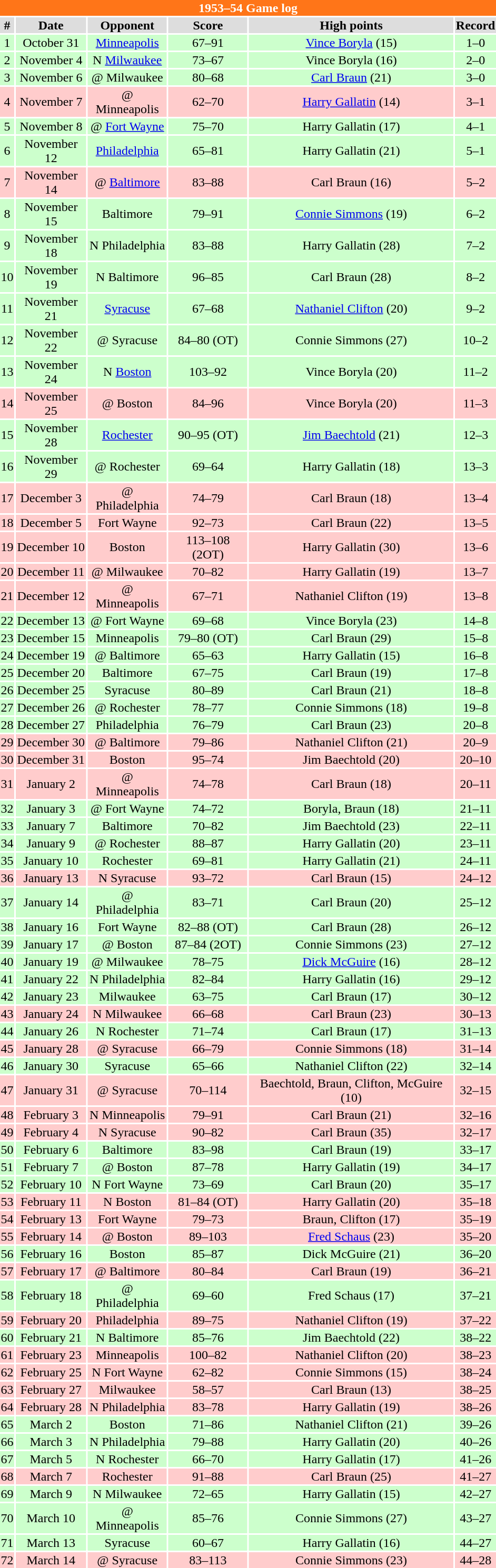<table class="toccolours collapsible" width=50% style="clear:both; margin:1.5em auto; text-align:center">
<tr>
<th colspan=11 style="background:#FF7518; color:white;">1953–54 Game log</th>
</tr>
<tr align="center" bgcolor="#dddddd">
<td><strong>#</strong></td>
<td><strong>Date</strong></td>
<td><strong>Opponent</strong></td>
<td><strong>Score</strong></td>
<td><strong>High points</strong></td>
<td><strong>Record</strong></td>
</tr>
<tr align="center" bgcolor="ccffcc">
<td>1</td>
<td>October 31</td>
<td><a href='#'>Minneapolis</a></td>
<td>67–91</td>
<td><a href='#'>Vince Boryla</a> (15)</td>
<td>1–0</td>
</tr>
<tr align="center" bgcolor="ccffcc">
<td>2</td>
<td>November 4</td>
<td>N <a href='#'>Milwaukee</a></td>
<td>73–67</td>
<td>Vince Boryla (16)</td>
<td>2–0</td>
</tr>
<tr align="center" bgcolor="ccffcc">
<td>3</td>
<td>November 6</td>
<td>@ Milwaukee</td>
<td>80–68</td>
<td><a href='#'>Carl Braun</a> (21)</td>
<td>3–0</td>
</tr>
<tr align="center" bgcolor="ffcccc">
<td>4</td>
<td>November 7</td>
<td>@ Minneapolis</td>
<td>62–70</td>
<td><a href='#'>Harry Gallatin</a> (14)</td>
<td>3–1</td>
</tr>
<tr align="center" bgcolor="ccffcc">
<td>5</td>
<td>November 8</td>
<td>@ <a href='#'>Fort Wayne</a></td>
<td>75–70</td>
<td>Harry Gallatin (17)</td>
<td>4–1</td>
</tr>
<tr align="center" bgcolor="ccffcc">
<td>6</td>
<td>November 12</td>
<td><a href='#'>Philadelphia</a></td>
<td>65–81</td>
<td>Harry Gallatin (21)</td>
<td>5–1</td>
</tr>
<tr align="center" bgcolor="ffcccc">
<td>7</td>
<td>November 14</td>
<td>@ <a href='#'>Baltimore</a></td>
<td>83–88</td>
<td>Carl Braun (16)</td>
<td>5–2</td>
</tr>
<tr align="center" bgcolor="ccffcc">
<td>8</td>
<td>November 15</td>
<td>Baltimore</td>
<td>79–91</td>
<td><a href='#'>Connie Simmons</a> (19)</td>
<td>6–2</td>
</tr>
<tr align="center" bgcolor="ccffcc">
<td>9</td>
<td>November 18</td>
<td>N Philadelphia</td>
<td>83–88</td>
<td>Harry Gallatin (28)</td>
<td>7–2</td>
</tr>
<tr align="center" bgcolor="ccffcc">
<td>10</td>
<td>November 19</td>
<td>N Baltimore</td>
<td>96–85</td>
<td>Carl Braun (28)</td>
<td>8–2</td>
</tr>
<tr align="center" bgcolor="ccffcc">
<td>11</td>
<td>November 21</td>
<td><a href='#'>Syracuse</a></td>
<td>67–68</td>
<td><a href='#'>Nathaniel Clifton</a> (20)</td>
<td>9–2</td>
</tr>
<tr align="center" bgcolor="ccffcc">
<td>12</td>
<td>November 22</td>
<td>@ Syracuse</td>
<td>84–80 (OT)</td>
<td>Connie Simmons (27)</td>
<td>10–2</td>
</tr>
<tr align="center" bgcolor="ccffcc">
<td>13</td>
<td>November 24</td>
<td>N <a href='#'>Boston</a></td>
<td>103–92</td>
<td>Vince Boryla (20)</td>
<td>11–2</td>
</tr>
<tr align="center" bgcolor="ffcccc">
<td>14</td>
<td>November 25</td>
<td>@ Boston</td>
<td>84–96</td>
<td>Vince Boryla (20)</td>
<td>11–3</td>
</tr>
<tr align="center" bgcolor="ccffcc">
<td>15</td>
<td>November 28</td>
<td><a href='#'>Rochester</a></td>
<td>90–95 (OT)</td>
<td><a href='#'>Jim Baechtold</a> (21)</td>
<td>12–3</td>
</tr>
<tr align="center" bgcolor="ccffcc">
<td>16</td>
<td>November 29</td>
<td>@ Rochester</td>
<td>69–64</td>
<td>Harry Gallatin (18)</td>
<td>13–3</td>
</tr>
<tr align="center" bgcolor="ffcccc">
<td>17</td>
<td>December 3</td>
<td>@ Philadelphia</td>
<td>74–79</td>
<td>Carl Braun (18)</td>
<td>13–4</td>
</tr>
<tr align="center" bgcolor="ffcccc">
<td>18</td>
<td>December 5</td>
<td>Fort Wayne</td>
<td>92–73</td>
<td>Carl Braun (22)</td>
<td>13–5</td>
</tr>
<tr align="center" bgcolor="ffcccc">
<td>19</td>
<td>December 10</td>
<td>Boston</td>
<td>113–108 (2OT)</td>
<td>Harry Gallatin (30)</td>
<td>13–6</td>
</tr>
<tr align="center" bgcolor="ffcccc">
<td>20</td>
<td>December 11</td>
<td>@ Milwaukee</td>
<td>70–82</td>
<td>Harry Gallatin (19)</td>
<td>13–7</td>
</tr>
<tr align="center" bgcolor="ffcccc">
<td>21</td>
<td>December 12</td>
<td>@ Minneapolis</td>
<td>67–71</td>
<td>Nathaniel Clifton (19)</td>
<td>13–8</td>
</tr>
<tr align="center" bgcolor="ccffcc">
<td>22</td>
<td>December 13</td>
<td>@ Fort Wayne</td>
<td>69–68</td>
<td>Vince Boryla (23)</td>
<td>14–8</td>
</tr>
<tr align="center" bgcolor="ccffcc">
<td>23</td>
<td>December 15</td>
<td>Minneapolis</td>
<td>79–80 (OT)</td>
<td>Carl Braun (29)</td>
<td>15–8</td>
</tr>
<tr align="center" bgcolor="ccffcc">
<td>24</td>
<td>December 19</td>
<td>@ Baltimore</td>
<td>65–63</td>
<td>Harry Gallatin (15)</td>
<td>16–8</td>
</tr>
<tr align="center" bgcolor="ccffcc">
<td>25</td>
<td>December 20</td>
<td>Baltimore</td>
<td>67–75</td>
<td>Carl Braun (19)</td>
<td>17–8</td>
</tr>
<tr align="center" bgcolor="ccffcc">
<td>26</td>
<td>December 25</td>
<td>Syracuse</td>
<td>80–89</td>
<td>Carl Braun (21)</td>
<td>18–8</td>
</tr>
<tr align="center" bgcolor="ccffcc">
<td>27</td>
<td>December 26</td>
<td>@ Rochester</td>
<td>78–77</td>
<td>Connie Simmons (18)</td>
<td>19–8</td>
</tr>
<tr align="center" bgcolor="ccffcc">
<td>28</td>
<td>December 27</td>
<td>Philadelphia</td>
<td>76–79</td>
<td>Carl Braun (23)</td>
<td>20–8</td>
</tr>
<tr align="center" bgcolor="ffcccc">
<td>29</td>
<td>December 30</td>
<td>@ Baltimore</td>
<td>79–86</td>
<td>Nathaniel Clifton (21)</td>
<td>20–9</td>
</tr>
<tr align="center" bgcolor="ffcccc">
<td>30</td>
<td>December 31</td>
<td>Boston</td>
<td>95–74</td>
<td>Jim Baechtold (20)</td>
<td>20–10</td>
</tr>
<tr align="center" bgcolor="ffcccc">
<td>31</td>
<td>January 2</td>
<td>@ Minneapolis</td>
<td>74–78</td>
<td>Carl Braun (18)</td>
<td>20–11</td>
</tr>
<tr align="center" bgcolor="ccffcc">
<td>32</td>
<td>January 3</td>
<td>@ Fort Wayne</td>
<td>74–72</td>
<td>Boryla, Braun (18)</td>
<td>21–11</td>
</tr>
<tr align="center" bgcolor="ccffcc">
<td>33</td>
<td>January 7</td>
<td>Baltimore</td>
<td>70–82</td>
<td>Jim Baechtold (23)</td>
<td>22–11</td>
</tr>
<tr align="center" bgcolor="ccffcc">
<td>34</td>
<td>January 9</td>
<td>@ Rochester</td>
<td>88–87</td>
<td>Harry Gallatin (20)</td>
<td>23–11</td>
</tr>
<tr align="center" bgcolor="ccffcc">
<td>35</td>
<td>January 10</td>
<td>Rochester</td>
<td>69–81</td>
<td>Harry Gallatin (21)</td>
<td>24–11</td>
</tr>
<tr align="center" bgcolor="ffcccc">
<td>36</td>
<td>January 13</td>
<td>N Syracuse</td>
<td>93–72</td>
<td>Carl Braun (15)</td>
<td>24–12</td>
</tr>
<tr align="center" bgcolor="ccffcc">
<td>37</td>
<td>January 14</td>
<td>@ Philadelphia</td>
<td>83–71</td>
<td>Carl Braun (20)</td>
<td>25–12</td>
</tr>
<tr align="center" bgcolor="ccffcc">
<td>38</td>
<td>January 16</td>
<td>Fort Wayne</td>
<td>82–88 (OT)</td>
<td>Carl Braun (28)</td>
<td>26–12</td>
</tr>
<tr align="center" bgcolor="ccffcc">
<td>39</td>
<td>January 17</td>
<td>@ Boston</td>
<td>87–84 (2OT)</td>
<td>Connie Simmons (23)</td>
<td>27–12</td>
</tr>
<tr align="center" bgcolor="ccffcc">
<td>40</td>
<td>January 19</td>
<td>@ Milwaukee</td>
<td>78–75</td>
<td><a href='#'>Dick McGuire</a> (16)</td>
<td>28–12</td>
</tr>
<tr align="center" bgcolor="ccffcc">
<td>41</td>
<td>January 22</td>
<td>N Philadelphia</td>
<td>82–84</td>
<td>Harry Gallatin (16)</td>
<td>29–12</td>
</tr>
<tr align="center" bgcolor="ccffcc">
<td>42</td>
<td>January 23</td>
<td>Milwaukee</td>
<td>63–75</td>
<td>Carl Braun (17)</td>
<td>30–12</td>
</tr>
<tr align="center" bgcolor="ffcccc">
<td>43</td>
<td>January 24</td>
<td>N Milwaukee</td>
<td>66–68</td>
<td>Carl Braun (23)</td>
<td>30–13</td>
</tr>
<tr align="center" bgcolor="ccffcc">
<td>44</td>
<td>January 26</td>
<td>N Rochester</td>
<td>71–74</td>
<td>Carl Braun (17)</td>
<td>31–13</td>
</tr>
<tr align="center" bgcolor="ffcccc">
<td>45</td>
<td>January 28</td>
<td>@ Syracuse</td>
<td>66–79</td>
<td>Connie Simmons (18)</td>
<td>31–14</td>
</tr>
<tr align="center" bgcolor="ccffcc">
<td>46</td>
<td>January 30</td>
<td>Syracuse</td>
<td>65–66</td>
<td>Nathaniel Clifton (22)</td>
<td>32–14</td>
</tr>
<tr align="center" bgcolor="ffcccc">
<td>47</td>
<td>January 31</td>
<td>@ Syracuse</td>
<td>70–114</td>
<td>Baechtold, Braun, Clifton, McGuire (10)</td>
<td>32–15</td>
</tr>
<tr align="center" bgcolor="ffcccc">
<td>48</td>
<td>February 3</td>
<td>N Minneapolis</td>
<td>79–91</td>
<td>Carl Braun (21)</td>
<td>32–16</td>
</tr>
<tr align="center" bgcolor="ffcccc">
<td>49</td>
<td>February 4</td>
<td>N Syracuse</td>
<td>90–82</td>
<td>Carl Braun (35)</td>
<td>32–17</td>
</tr>
<tr align="center" bgcolor="ccffcc">
<td>50</td>
<td>February 6</td>
<td>Baltimore</td>
<td>83–98</td>
<td>Carl Braun (19)</td>
<td>33–17</td>
</tr>
<tr align="center" bgcolor="ccffcc">
<td>51</td>
<td>February 7</td>
<td>@ Boston</td>
<td>87–78</td>
<td>Harry Gallatin (19)</td>
<td>34–17</td>
</tr>
<tr align="center" bgcolor="ccffcc">
<td>52</td>
<td>February 10</td>
<td>N Fort Wayne</td>
<td>73–69</td>
<td>Carl Braun (20)</td>
<td>35–17</td>
</tr>
<tr align="center" bgcolor="ffcccc">
<td>53</td>
<td>February 11</td>
<td>N Boston</td>
<td>81–84 (OT)</td>
<td>Harry Gallatin (20)</td>
<td>35–18</td>
</tr>
<tr align="center" bgcolor="ffcccc">
<td>54</td>
<td>February 13</td>
<td>Fort Wayne</td>
<td>79–73</td>
<td>Braun, Clifton (17)</td>
<td>35–19</td>
</tr>
<tr align="center" bgcolor="ffcccc">
<td>55</td>
<td>February 14</td>
<td>@ Boston</td>
<td>89–103</td>
<td><a href='#'>Fred Schaus</a> (23)</td>
<td>35–20</td>
</tr>
<tr align="center" bgcolor="ccffcc">
<td>56</td>
<td>February 16</td>
<td>Boston</td>
<td>85–87</td>
<td>Dick McGuire (21)</td>
<td>36–20</td>
</tr>
<tr align="center" bgcolor="ffcccc">
<td>57</td>
<td>February 17</td>
<td>@ Baltimore</td>
<td>80–84</td>
<td>Carl Braun (19)</td>
<td>36–21</td>
</tr>
<tr align="center" bgcolor="ccffcc">
<td>58</td>
<td>February 18</td>
<td>@ Philadelphia</td>
<td>69–60</td>
<td>Fred Schaus (17)</td>
<td>37–21</td>
</tr>
<tr align="center" bgcolor="ffcccc">
<td>59</td>
<td>February 20</td>
<td>Philadelphia</td>
<td>89–75</td>
<td>Nathaniel Clifton (19)</td>
<td>37–22</td>
</tr>
<tr align="center" bgcolor="ccffcc">
<td>60</td>
<td>February 21</td>
<td>N Baltimore</td>
<td>85–76</td>
<td>Jim Baechtold (22)</td>
<td>38–22</td>
</tr>
<tr align="center" bgcolor="ffcccc">
<td>61</td>
<td>February 23</td>
<td>Minneapolis</td>
<td>100–82</td>
<td>Nathaniel Clifton (20)</td>
<td>38–23</td>
</tr>
<tr align="center" bgcolor="ffcccc">
<td>62</td>
<td>February 25</td>
<td>N Fort Wayne</td>
<td>62–82</td>
<td>Connie Simmons (15)</td>
<td>38–24</td>
</tr>
<tr align="center" bgcolor="ffcccc">
<td>63</td>
<td>February 27</td>
<td>Milwaukee</td>
<td>58–57</td>
<td>Carl Braun (13)</td>
<td>38–25</td>
</tr>
<tr align="center" bgcolor="ffcccc">
<td>64</td>
<td>February 28</td>
<td>N Philadelphia</td>
<td>83–78</td>
<td>Harry Gallatin (19)</td>
<td>38–26</td>
</tr>
<tr align="center" bgcolor="ccffcc">
<td>65</td>
<td>March 2</td>
<td>Boston</td>
<td>71–86</td>
<td>Nathaniel Clifton (21)</td>
<td>39–26</td>
</tr>
<tr align="center" bgcolor="ccffcc">
<td>66</td>
<td>March 3</td>
<td>N Philadelphia</td>
<td>79–88</td>
<td>Harry Gallatin (20)</td>
<td>40–26</td>
</tr>
<tr align="center" bgcolor="ccffcc">
<td>67</td>
<td>March 5</td>
<td>N Rochester</td>
<td>66–70</td>
<td>Harry Gallatin (17)</td>
<td>41–26</td>
</tr>
<tr align="center" bgcolor="ffcccc">
<td>68</td>
<td>March 7</td>
<td>Rochester</td>
<td>91–88</td>
<td>Carl Braun (25)</td>
<td>41–27</td>
</tr>
<tr align="center" bgcolor="ccffcc">
<td>69</td>
<td>March 9</td>
<td>N Milwaukee</td>
<td>72–65</td>
<td>Harry Gallatin (15)</td>
<td>42–27</td>
</tr>
<tr align="center" bgcolor="ccffcc">
<td>70</td>
<td>March 10</td>
<td>@ Minneapolis</td>
<td>85–76</td>
<td>Connie Simmons (27)</td>
<td>43–27</td>
</tr>
<tr align="center" bgcolor="ccffcc">
<td>71</td>
<td>March 13</td>
<td>Syracuse</td>
<td>60–67</td>
<td>Harry Gallatin (16)</td>
<td>44–27</td>
</tr>
<tr align="center" bgcolor="ffcccc">
<td>72</td>
<td>March 14</td>
<td>@ Syracuse</td>
<td>83–113</td>
<td>Connie Simmons (23)</td>
<td>44–28</td>
</tr>
</table>
